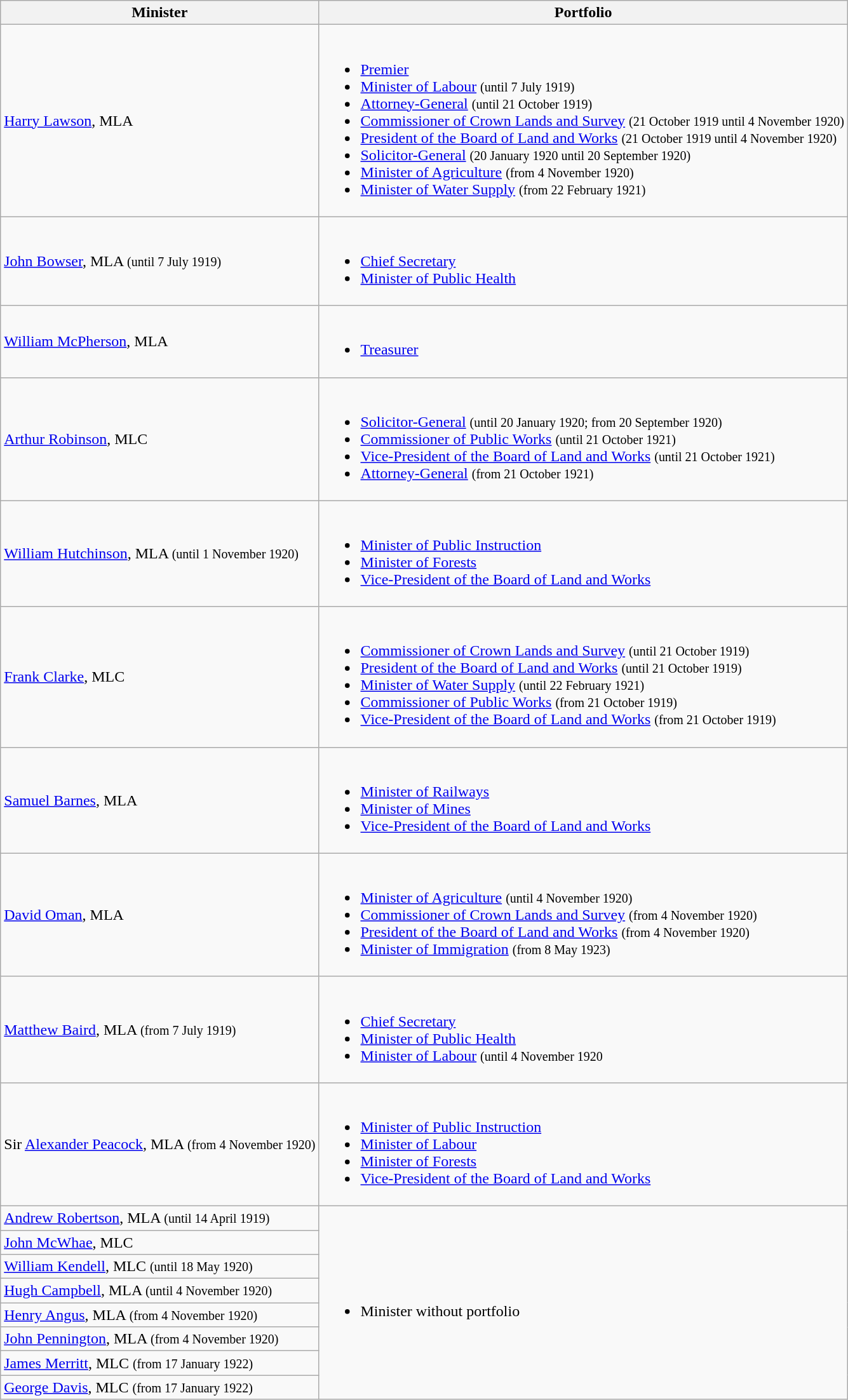<table class="wikitable">
<tr>
<th>Minister</th>
<th>Portfolio</th>
</tr>
<tr>
<td><a href='#'>Harry Lawson</a>, MLA</td>
<td><br><ul><li><a href='#'>Premier</a></li><li><a href='#'>Minister of Labour</a> <small>(until 7 July 1919)</small></li><li><a href='#'>Attorney-General</a> <small>(until 21 October 1919)</small></li><li><a href='#'>Commissioner of Crown Lands and Survey</a> <small>(21 October 1919 until 4 November 1920)</small></li><li><a href='#'>President of the Board of Land and Works</a> <small>(21 October 1919 until 4 November 1920)</small></li><li><a href='#'>Solicitor-General</a> <small>(20 January 1920 until 20 September 1920)</small></li><li><a href='#'>Minister of Agriculture</a> <small>(from 4 November 1920)</small></li><li><a href='#'>Minister of Water Supply</a> <small>(from 22 February 1921)</small></li></ul></td>
</tr>
<tr>
<td><a href='#'>John Bowser</a>, MLA <small>(until 7 July 1919)</small></td>
<td><br><ul><li><a href='#'>Chief Secretary</a></li><li><a href='#'>Minister of Public Health</a></li></ul></td>
</tr>
<tr>
<td><a href='#'>William McPherson</a>, MLA</td>
<td><br><ul><li><a href='#'>Treasurer</a></li></ul></td>
</tr>
<tr>
<td><a href='#'>Arthur Robinson</a>, MLC</td>
<td><br><ul><li><a href='#'>Solicitor-General</a> <small>(until 20 January 1920; from 20 September 1920)</small></li><li><a href='#'>Commissioner of Public Works</a> <small>(until 21 October 1921)</small></li><li><a href='#'>Vice-President of the Board of Land and Works</a> <small>(until 21 October 1921)</small></li><li><a href='#'>Attorney-General</a> <small>(from 21 October 1921)</small></li></ul></td>
</tr>
<tr>
<td><a href='#'>William Hutchinson</a>, MLA <small>(until 1 November 1920)</small></td>
<td><br><ul><li><a href='#'>Minister of Public Instruction</a></li><li><a href='#'>Minister of Forests</a></li><li><a href='#'>Vice-President of the Board of Land and Works</a></li></ul></td>
</tr>
<tr>
<td><a href='#'>Frank Clarke</a>, MLC</td>
<td><br><ul><li><a href='#'>Commissioner of Crown Lands and Survey</a> <small>(until 21 October 1919)</small></li><li><a href='#'>President of the Board of Land and Works</a> <small>(until 21 October 1919)</small></li><li><a href='#'>Minister of Water Supply</a> <small>(until 22 February 1921)</small></li><li><a href='#'>Commissioner of Public Works</a> <small>(from 21 October 1919)</small></li><li><a href='#'>Vice-President of the Board of Land and Works</a> <small>(from 21 October 1919)</small></li></ul></td>
</tr>
<tr>
<td><a href='#'>Samuel Barnes</a>, MLA</td>
<td><br><ul><li><a href='#'>Minister of Railways</a></li><li><a href='#'>Minister of Mines</a></li><li><a href='#'>Vice-President of the Board of Land and Works</a></li></ul></td>
</tr>
<tr>
<td><a href='#'>David Oman</a>, MLA</td>
<td><br><ul><li><a href='#'>Minister of Agriculture</a> <small>(until 4 November 1920)</small></li><li><a href='#'>Commissioner of Crown Lands and Survey</a> <small>(from 4 November 1920)</small></li><li><a href='#'>President of the Board of Land and Works</a> <small>(from 4 November 1920)</small></li><li><a href='#'>Minister of Immigration</a> <small>(from 8 May 1923)</small></li></ul></td>
</tr>
<tr>
<td><a href='#'>Matthew Baird</a>, MLA <small>(from 7 July 1919)</small></td>
<td><br><ul><li><a href='#'>Chief Secretary</a></li><li><a href='#'>Minister of Public Health</a></li><li><a href='#'>Minister of Labour</a> <small>(until 4 November 1920</small></li></ul></td>
</tr>
<tr>
<td>Sir <a href='#'>Alexander Peacock</a>, MLA <small>(from 4 November 1920)</small></td>
<td><br><ul><li><a href='#'>Minister of Public Instruction</a></li><li><a href='#'>Minister of Labour</a></li><li><a href='#'>Minister of Forests</a></li><li><a href='#'>Vice-President of the Board of Land and Works</a></li></ul></td>
</tr>
<tr>
<td><a href='#'>Andrew Robertson</a>, MLA <small>(until 14 April 1919)</small></td>
<td rowspan=8><br><ul><li>Minister without portfolio</li></ul></td>
</tr>
<tr>
<td><a href='#'>John McWhae</a>, MLC</td>
</tr>
<tr>
<td><a href='#'>William Kendell</a>, MLC <small>(until 18 May 1920)</small></td>
</tr>
<tr>
<td><a href='#'>Hugh Campbell</a>, MLA <small>(until 4 November 1920)</small></td>
</tr>
<tr>
<td><a href='#'>Henry Angus</a>, MLA <small>(from 4 November 1920)</small></td>
</tr>
<tr>
<td><a href='#'>John Pennington</a>, MLA <small>(from 4 November 1920)</small></td>
</tr>
<tr>
<td><a href='#'>James Merritt</a>, MLC <small>(from 17 January 1922)</small></td>
</tr>
<tr>
<td><a href='#'>George Davis</a>, MLC <small>(from 17 January 1922)</small></td>
</tr>
</table>
